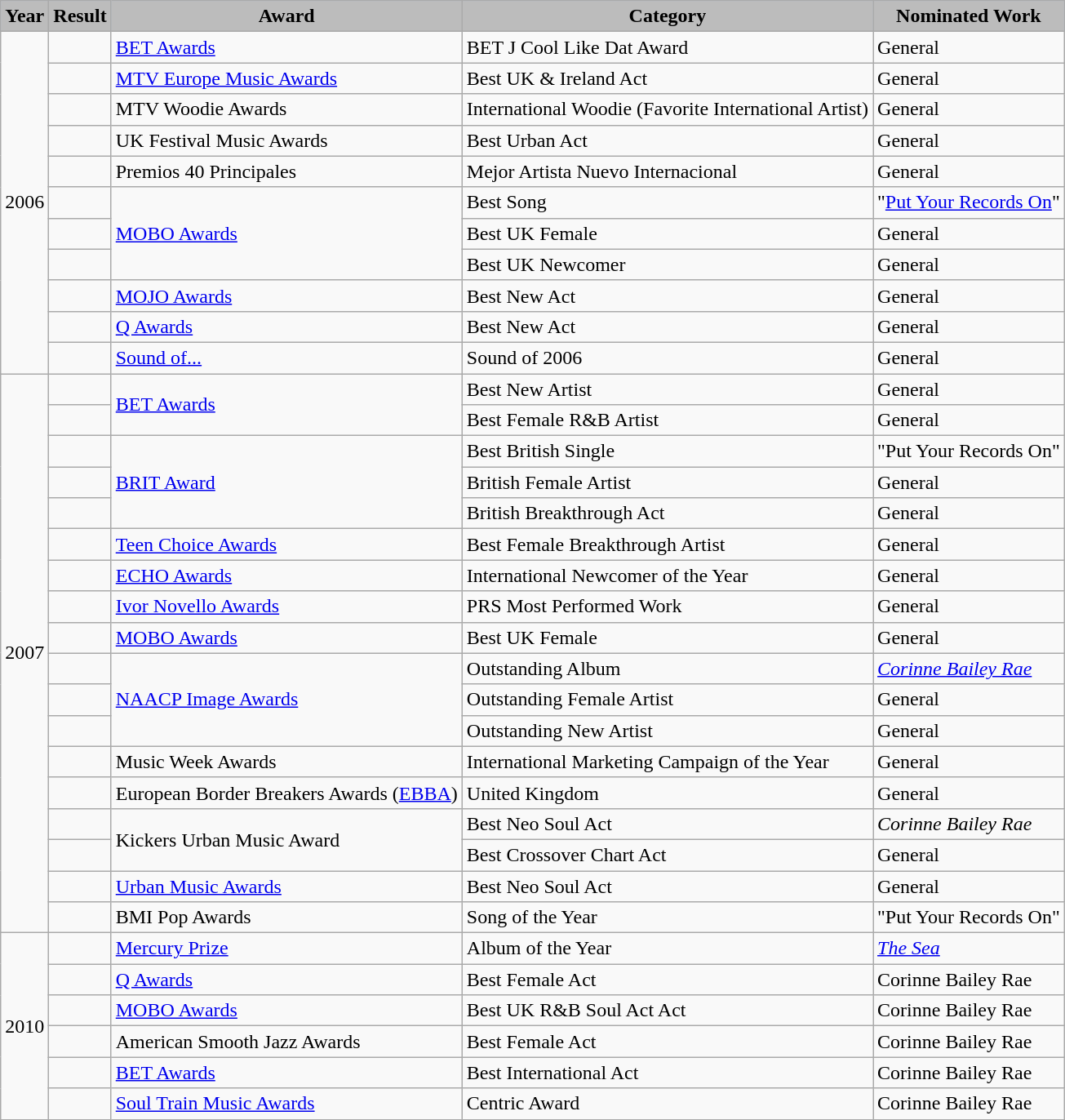<table class="wikitable">
<tr style="background:#b0c4de; text-align:center;">
<th style="background:#bcbcbc;">Year</th>
<th style="background:#bcbcbc;">Result</th>
<th style="background:#bcbcbc;">Award</th>
<th style="background:#bcbcbc;">Category</th>
<th style="background:#bcbcbc;">Nominated Work</th>
</tr>
<tr>
<td rowspan="11">2006</td>
<td></td>
<td><a href='#'>BET Awards</a></td>
<td>BET J Cool Like Dat Award</td>
<td>General</td>
</tr>
<tr>
<td></td>
<td><a href='#'>MTV Europe Music Awards</a></td>
<td>Best UK & Ireland Act</td>
<td>General</td>
</tr>
<tr>
<td></td>
<td>MTV Woodie Awards</td>
<td>International Woodie (Favorite International Artist)</td>
<td>General</td>
</tr>
<tr>
<td></td>
<td>UK Festival Music Awards</td>
<td>Best Urban Act</td>
<td>General</td>
</tr>
<tr>
<td></td>
<td>Premios 40 Principales</td>
<td>Mejor Artista Nuevo Internacional</td>
<td>General</td>
</tr>
<tr>
<td></td>
<td rowspan="3"><a href='#'>MOBO Awards</a></td>
<td>Best Song</td>
<td>"<a href='#'>Put Your Records On</a>"</td>
</tr>
<tr>
<td></td>
<td>Best UK Female</td>
<td>General</td>
</tr>
<tr>
<td></td>
<td>Best UK Newcomer</td>
<td>General</td>
</tr>
<tr>
<td></td>
<td><a href='#'>MOJO Awards</a></td>
<td>Best New Act</td>
<td>General</td>
</tr>
<tr>
<td></td>
<td><a href='#'>Q Awards</a></td>
<td>Best New Act</td>
<td>General</td>
</tr>
<tr>
<td></td>
<td><a href='#'>Sound of...</a></td>
<td>Sound of 2006</td>
<td>General</td>
</tr>
<tr>
<td rowspan="18">2007</td>
<td></td>
<td rowspan="2"><a href='#'>BET Awards</a></td>
<td>Best New Artist</td>
<td>General</td>
</tr>
<tr>
<td></td>
<td>Best Female R&B Artist</td>
<td>General</td>
</tr>
<tr>
<td></td>
<td rowspan="3"><a href='#'>BRIT Award</a></td>
<td>Best British Single</td>
<td>"Put Your Records On"</td>
</tr>
<tr>
<td></td>
<td>British Female Artist</td>
<td>General</td>
</tr>
<tr>
<td></td>
<td>British Breakthrough Act</td>
<td>General</td>
</tr>
<tr>
<td></td>
<td><a href='#'>Teen Choice Awards</a></td>
<td>Best Female Breakthrough Artist</td>
<td>General</td>
</tr>
<tr>
<td></td>
<td><a href='#'>ECHO Awards</a></td>
<td>International Newcomer of the Year</td>
<td>General</td>
</tr>
<tr>
<td></td>
<td><a href='#'>Ivor Novello Awards</a></td>
<td>PRS Most Performed Work</td>
<td>General</td>
</tr>
<tr>
<td></td>
<td><a href='#'>MOBO Awards</a></td>
<td>Best UK Female</td>
<td>General</td>
</tr>
<tr>
<td></td>
<td rowspan="3"><a href='#'>NAACP Image Awards</a></td>
<td>Outstanding Album</td>
<td><em><a href='#'>Corinne Bailey Rae</a></em></td>
</tr>
<tr>
<td></td>
<td>Outstanding Female Artist</td>
<td>General</td>
</tr>
<tr>
<td></td>
<td>Outstanding New Artist</td>
<td>General</td>
</tr>
<tr>
<td></td>
<td>Music Week Awards</td>
<td>International Marketing Campaign of the Year</td>
<td>General</td>
</tr>
<tr>
<td></td>
<td>European Border Breakers Awards (<a href='#'>EBBA</a>)</td>
<td>United Kingdom</td>
<td>General</td>
</tr>
<tr>
<td></td>
<td rowspan="2">Kickers Urban Music Award</td>
<td>Best Neo Soul Act</td>
<td><em>Corinne Bailey Rae</em></td>
</tr>
<tr>
<td></td>
<td>Best Crossover Chart Act</td>
<td>General</td>
</tr>
<tr>
<td></td>
<td><a href='#'>Urban Music Awards</a></td>
<td>Best Neo Soul Act</td>
<td>General</td>
</tr>
<tr>
<td></td>
<td>BMI Pop Awards</td>
<td>Song of the Year</td>
<td>"Put Your Records On"</td>
</tr>
<tr>
<td rowspan="6">2010</td>
<td></td>
<td><a href='#'>Mercury Prize</a></td>
<td>Album of the Year</td>
<td><em><a href='#'>The Sea</a></em></td>
</tr>
<tr>
<td></td>
<td><a href='#'>Q Awards</a></td>
<td>Best Female Act</td>
<td>Corinne Bailey Rae</td>
</tr>
<tr>
<td></td>
<td><a href='#'>MOBO Awards</a></td>
<td>Best UK R&B Soul Act Act</td>
<td>Corinne Bailey Rae</td>
</tr>
<tr>
<td></td>
<td>American Smooth Jazz Awards</td>
<td>Best Female Act</td>
<td>Corinne Bailey Rae</td>
</tr>
<tr>
<td></td>
<td><a href='#'>BET Awards</a></td>
<td>Best International Act</td>
<td>Corinne Bailey Rae</td>
</tr>
<tr>
<td></td>
<td><a href='#'>Soul Train Music Awards</a></td>
<td>Centric Award</td>
<td>Corinne Bailey Rae</td>
</tr>
</table>
